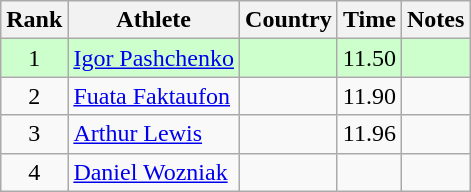<table class="wikitable sortable" style="text-align:center">
<tr>
<th>Rank</th>
<th>Athlete</th>
<th>Country</th>
<th>Time</th>
<th>Notes</th>
</tr>
<tr style="background:#cfc;">
<td>1</td>
<td align="left"><a href='#'>Igor Pashchenko</a></td>
<td align="left"></td>
<td>11.50</td>
<td></td>
</tr>
<tr>
<td>2</td>
<td align="left"><a href='#'>Fuata Faktaufon</a></td>
<td align="left"></td>
<td>11.90</td>
<td></td>
</tr>
<tr>
<td>3</td>
<td align="left"><a href='#'>Arthur Lewis</a></td>
<td align="left"></td>
<td>11.96</td>
<td></td>
</tr>
<tr>
<td>4</td>
<td align="left"><a href='#'>Daniel Wozniak</a></td>
<td align="left"></td>
<td></td>
<td></td>
</tr>
</table>
